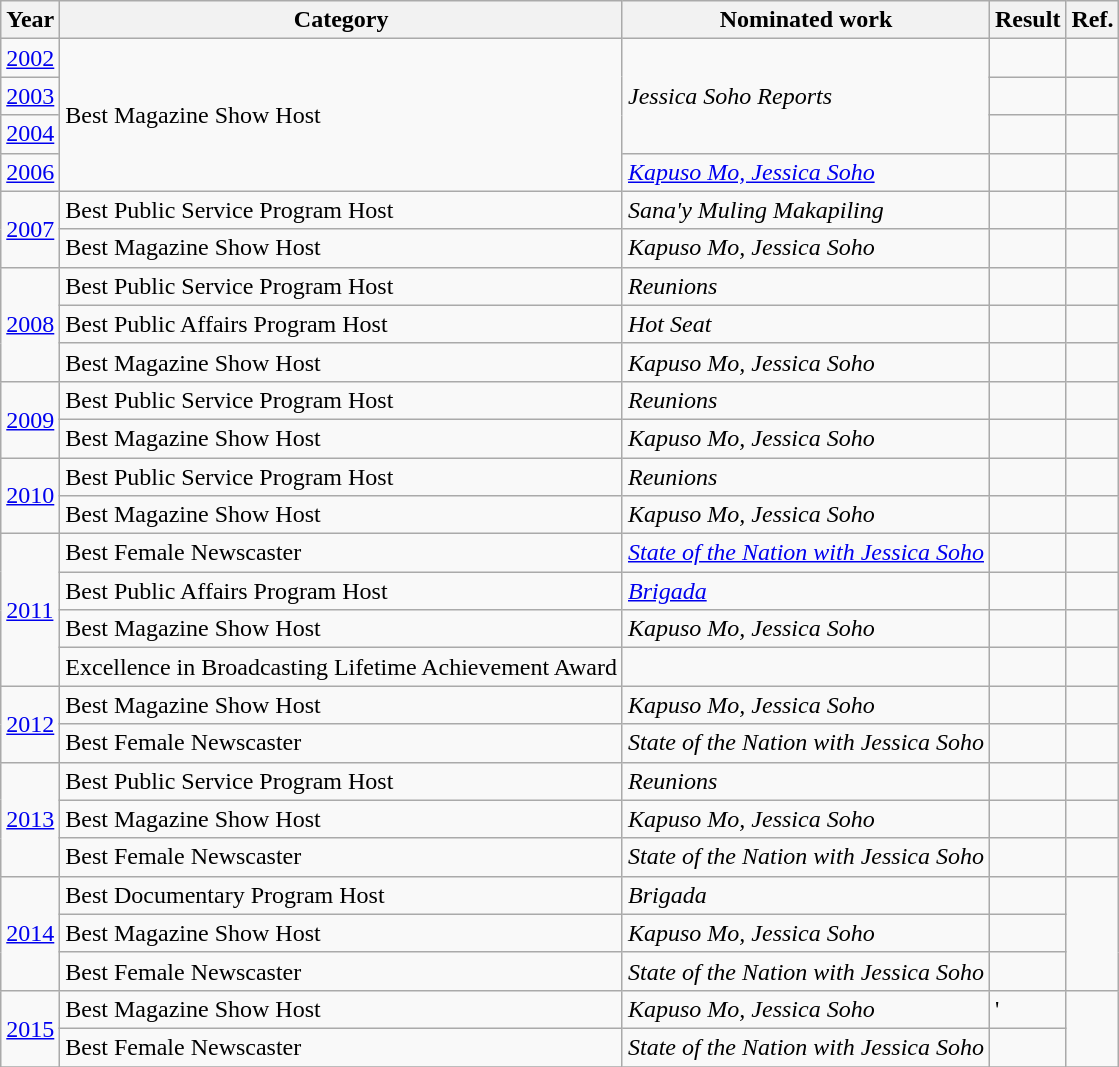<table class="wikitable plainrowheaders sortable">
<tr>
<th>Year</th>
<th>Category</th>
<th>Nominated work</th>
<th>Result</th>
<th>Ref.</th>
</tr>
<tr>
<td><a href='#'>2002</a></td>
<td rowspan='4'>Best Magazine Show Host</td>
<td rowspan='3'><em>Jessica Soho Reports</em></td>
<td></td>
<td></td>
</tr>
<tr>
<td><a href='#'>2003</a></td>
<td></td>
<td></td>
</tr>
<tr>
<td><a href='#'>2004</a></td>
<td></td>
<td></td>
</tr>
<tr>
<td><a href='#'>2006</a></td>
<td><em><a href='#'>Kapuso Mo, Jessica Soho</a></em></td>
<td></td>
<td></td>
</tr>
<tr>
<td rowspan='2'><a href='#'>2007</a></td>
<td>Best Public Service Program Host</td>
<td><em>Sana'y Muling Makapiling</em></td>
<td></td>
<td></td>
</tr>
<tr>
<td>Best Magazine Show Host</td>
<td><em>Kapuso Mo, Jessica Soho</em></td>
<td></td>
<td></td>
</tr>
<tr>
<td rowspan='3'><a href='#'>2008</a></td>
<td>Best Public Service Program Host</td>
<td><em>Reunions</em></td>
<td></td>
<td></td>
</tr>
<tr>
<td>Best Public Affairs Program Host</td>
<td><em>Hot Seat</em></td>
<td></td>
<td></td>
</tr>
<tr>
<td>Best Magazine Show Host</td>
<td><em>Kapuso Mo, Jessica Soho</em></td>
<td></td>
<td></td>
</tr>
<tr>
<td rowspan=2><a href='#'>2009</a></td>
<td>Best Public Service Program Host</td>
<td><em>Reunions</em></td>
<td></td>
<td></td>
</tr>
<tr>
<td>Best Magazine Show Host</td>
<td><em>Kapuso Mo, Jessica Soho</em></td>
<td></td>
<td></td>
</tr>
<tr>
<td rowspan='2'><a href='#'>2010</a></td>
<td>Best Public Service Program Host</td>
<td><em>Reunions</em></td>
<td></td>
<td></td>
</tr>
<tr>
<td>Best Magazine Show Host</td>
<td><em>Kapuso Mo, Jessica Soho</em></td>
<td></td>
<td></td>
</tr>
<tr>
<td rowspan='4'><a href='#'>2011</a></td>
<td>Best Female Newscaster</td>
<td><em><a href='#'>State of the Nation with Jessica Soho</a></em></td>
<td></td>
<td></td>
</tr>
<tr>
<td>Best Public Affairs Program Host</td>
<td><em><a href='#'>Brigada</a></em></td>
<td></td>
<td></td>
</tr>
<tr>
<td>Best Magazine Show Host</td>
<td><em>Kapuso Mo, Jessica Soho</em></td>
<td></td>
<td></td>
</tr>
<tr>
<td>Excellence in Broadcasting Lifetime Achievement Award</td>
<td></td>
<td></td>
<td></td>
</tr>
<tr>
<td rowspan=2><a href='#'>2012</a></td>
<td>Best Magazine Show Host</td>
<td><em>Kapuso Mo, Jessica Soho</em></td>
<td></td>
<td></td>
</tr>
<tr>
<td>Best Female Newscaster</td>
<td><em>State of the Nation with Jessica Soho</em></td>
<td></td>
<td></td>
</tr>
<tr>
<td rowspan=3><a href='#'>2013</a></td>
<td>Best Public Service Program Host</td>
<td><em>Reunions</em></td>
<td></td>
<td></td>
</tr>
<tr>
<td>Best Magazine Show Host</td>
<td><em>Kapuso Mo, Jessica Soho</em></td>
<td></td>
<td></td>
</tr>
<tr>
<td>Best Female Newscaster</td>
<td><em>State of the Nation with Jessica Soho</em></td>
<td></td>
<td></td>
</tr>
<tr>
<td rowspan='3'><a href='#'>2014</a></td>
<td>Best Documentary Program Host</td>
<td><em>Brigada</em></td>
<td></td>
<td rowspan='3'></td>
</tr>
<tr>
<td>Best Magazine Show Host</td>
<td><em>Kapuso Mo, Jessica Soho</em></td>
<td></td>
</tr>
<tr>
<td>Best Female Newscaster</td>
<td><em>State of the Nation with Jessica Soho</em></td>
<td></td>
</tr>
<tr>
<td rowspan=2><a href='#'>2015</a></td>
<td>Best Magazine Show Host</td>
<td><em>Kapuso Mo, Jessica Soho</em></td>
<td>'</td>
<td rowspan=2></td>
</tr>
<tr>
<td>Best Female Newscaster</td>
<td><em>State of the Nation with Jessica Soho</em></td>
<td></td>
</tr>
<tr>
</tr>
</table>
